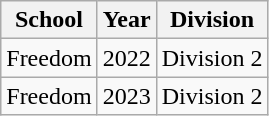<table class="wikitable">
<tr>
<th>School</th>
<th>Year</th>
<th>Division</th>
</tr>
<tr>
<td>Freedom</td>
<td>2022</td>
<td>Division 2</td>
</tr>
<tr>
<td>Freedom</td>
<td>2023</td>
<td>Division 2</td>
</tr>
</table>
